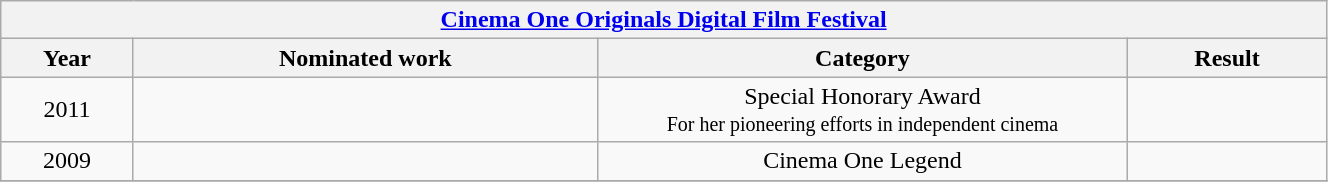<table width="70%" class="wikitable sortable">
<tr>
<th colspan="4" align="center"><a href='#'>Cinema One Originals Digital Film Festival</a></th>
</tr>
<tr>
<th width="10%">Year</th>
<th width="35%">Nominated work</th>
<th width="40%">Category</th>
<th width="15%">Result</th>
</tr>
<tr>
<td align="center">2011</td>
<td align="center"></td>
<td align="center">Special Honorary Award<br><small>For her pioneering efforts in independent cinema</small></td>
<td></td>
</tr>
<tr>
<td align="center">2009</td>
<td align="center"></td>
<td align="center">Cinema One Legend</td>
<td></td>
</tr>
<tr>
</tr>
</table>
